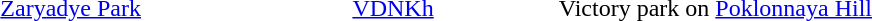<table class="graytable" style="text-align:center">
<tr>
<td style="width:33%;"></td>
<td style="width:33%;"></td>
<td style="width:33%;"></td>
</tr>
<tr>
<td><a href='#'>Zaryadye Park</a></td>
<td><a href='#'>VDNKh</a></td>
<td>Victory park on <a href='#'>Poklonnaya Hill</a></td>
</tr>
</table>
